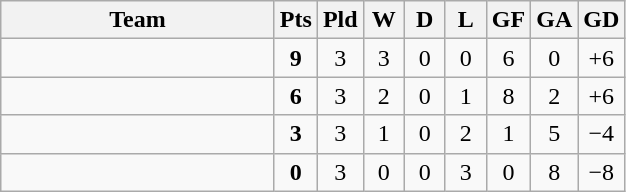<table class="wikitable" style="text-align:center;">
<tr>
<th width=175>Team</th>
<th width=20 abbr="Points">Pts</th>
<th width=20 abbr="Played">Pld</th>
<th width=20 abbr="Won">W</th>
<th width=20 abbr="Drawn">D</th>
<th width=20 abbr="Lost">L</th>
<th width=20 abbr="Goals for">GF</th>
<th width=20 abbr="Goals against">GA</th>
<th width=20 abbr="Goal difference">GD</th>
</tr>
<tr>
<td style="text-align:left;"></td>
<td><strong>9</strong></td>
<td>3</td>
<td>3</td>
<td>0</td>
<td>0</td>
<td>6</td>
<td>0</td>
<td>+6</td>
</tr>
<tr>
<td style="text-align:left;"></td>
<td><strong>6</strong></td>
<td>3</td>
<td>2</td>
<td>0</td>
<td>1</td>
<td>8</td>
<td>2</td>
<td>+6</td>
</tr>
<tr>
<td style="text-align:left;"></td>
<td><strong>3</strong></td>
<td>3</td>
<td>1</td>
<td>0</td>
<td>2</td>
<td>1</td>
<td>5</td>
<td>−4</td>
</tr>
<tr>
<td style="text-align:left;"></td>
<td><strong>0</strong></td>
<td>3</td>
<td>0</td>
<td>0</td>
<td>3</td>
<td>0</td>
<td>8</td>
<td>−8</td>
</tr>
</table>
